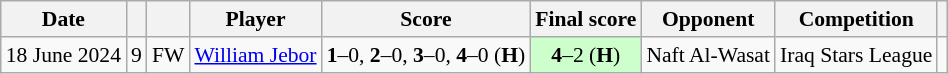<table class="wikitable" style="text-align:center; font-size:90%;">
<tr>
<th>Date</th>
<th></th>
<th></th>
<th>Player</th>
<th>Score</th>
<th>Final score</th>
<th>Opponent</th>
<th>Competition</th>
<th></th>
</tr>
<tr>
<td>18 June 2024</td>
<td>9</td>
<td>FW</td>
<td style="text-align:left;" data-sort-value="Jebor"> <a href='#'>William Jebor</a></td>
<td><strong>1</strong>–0, <strong>2</strong>–0, <strong>3</strong>–0, <strong>4</strong>–0 (<strong>H</strong>)</td>
<td style="background:#ccffcc;"><strong>4</strong>–2 (<strong>H</strong>)</td>
<td style="text-align:left;">Naft Al-Wasat</td>
<td style="text-align:left;">Iraq Stars League</td>
<td></td>
</tr>
</table>
